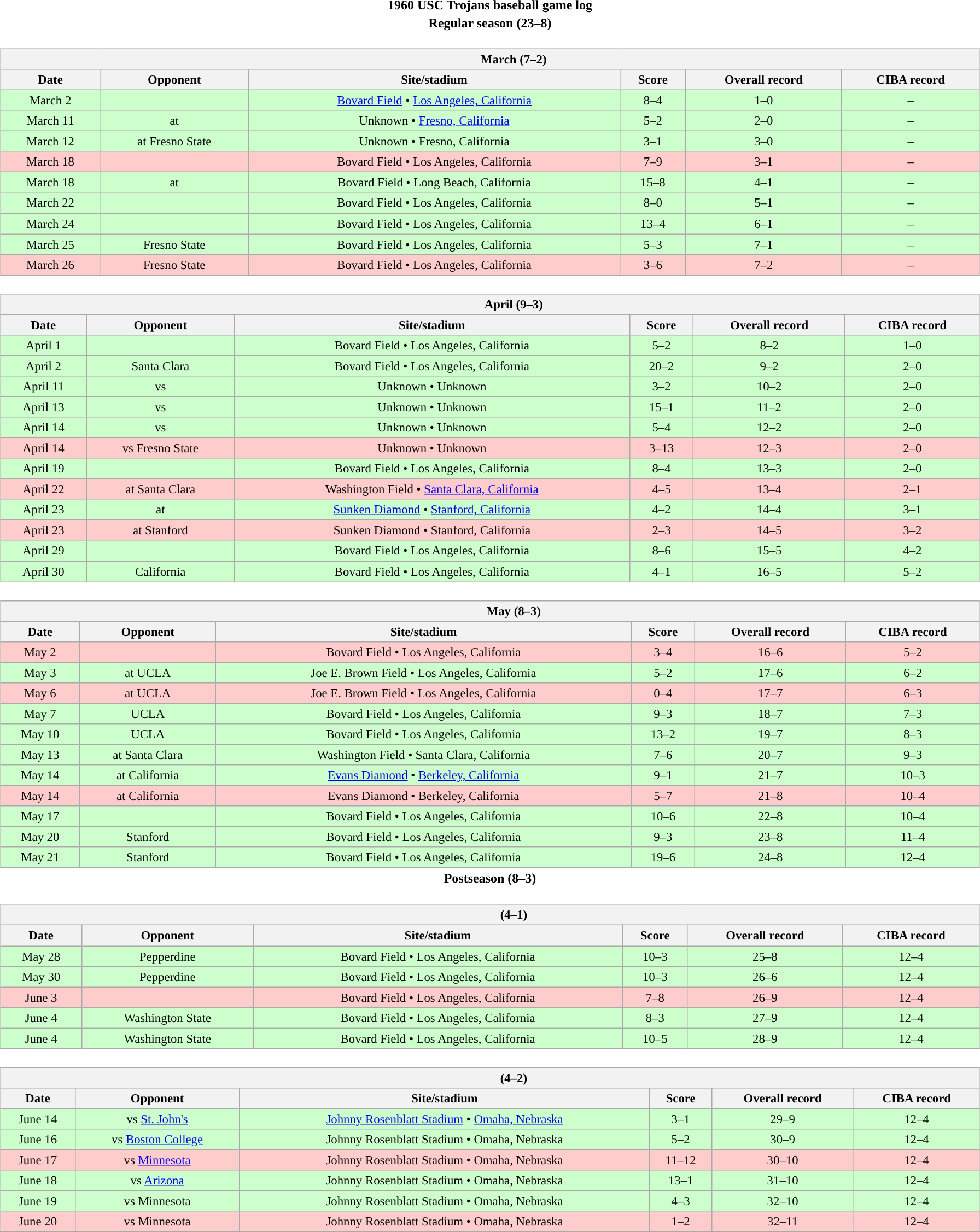<table class="toccolours" width=95% style="clear:both; margin:1.5em auto; text-align:center;">
<tr>
<th colspan=2>1960 USC Trojans baseball game log</th>
</tr>
<tr>
<th colspan=2>Regular season (23–8)</th>
</tr>
<tr valign="top">
<td><br><table class="wikitable collapsible" style="margin:auto; width:100%; text-align:center; font-size:95%">
<tr>
<th colspan=12 style="padding-left:4em;">March (7–2)</th>
</tr>
<tr>
<th>Date</th>
<th>Opponent</th>
<th>Site/stadium</th>
<th>Score</th>
<th>Overall record</th>
<th>CIBA record</th>
</tr>
<tr align="center" bgcolor="#ccffcc">
<td>March 2</td>
<td></td>
<td><a href='#'>Bovard Field</a> • <a href='#'>Los Angeles, California</a></td>
<td>8–4</td>
<td>1–0</td>
<td>–</td>
</tr>
<tr align="center" bgcolor="#ccffcc">
<td>March 11</td>
<td>at </td>
<td>Unknown • <a href='#'>Fresno, California</a></td>
<td>5–2</td>
<td>2–0</td>
<td>–</td>
</tr>
<tr align="center" bgcolor="#ccffcc">
<td>March 12</td>
<td>at Fresno State</td>
<td>Unknown • Fresno, California</td>
<td>3–1</td>
<td>3–0</td>
<td>–</td>
</tr>
<tr align="center" bgcolor="#ffcccc">
<td>March 18</td>
<td></td>
<td>Bovard Field • Los Angeles, California</td>
<td>7–9</td>
<td>3–1</td>
<td>–</td>
</tr>
<tr align="center" bgcolor="#ccffcc">
<td>March 18</td>
<td>at </td>
<td>Bovard Field • Long Beach, California</td>
<td>15–8</td>
<td>4–1</td>
<td>–</td>
</tr>
<tr align="center" bgcolor="#ccffcc">
<td>March 22</td>
<td></td>
<td>Bovard Field • Los Angeles, California</td>
<td>8–0</td>
<td>5–1</td>
<td>–</td>
</tr>
<tr align="center" bgcolor="#ccffcc">
<td>March 24</td>
<td></td>
<td>Bovard Field • Los Angeles, California</td>
<td>13–4</td>
<td>6–1</td>
<td>–</td>
</tr>
<tr align="center" bgcolor="#ccffcc">
<td>March 25</td>
<td>Fresno State</td>
<td>Bovard Field • Los Angeles, California</td>
<td>5–3</td>
<td>7–1</td>
<td>–</td>
</tr>
<tr align="center" bgcolor="#ffcccc">
<td>March 26</td>
<td>Fresno State</td>
<td>Bovard Field • Los Angeles, California</td>
<td>3–6</td>
<td>7–2</td>
<td>–</td>
</tr>
</table>
</td>
</tr>
<tr>
<td><br><table class="wikitable collapsible" style="margin:auto; width:100%; text-align:center; font-size:95%">
<tr>
<th colspan=12 style="padding-left:4em;">April (9–3)</th>
</tr>
<tr>
<th>Date</th>
<th>Opponent</th>
<th>Site/stadium</th>
<th>Score</th>
<th>Overall record</th>
<th>CIBA record</th>
</tr>
<tr align="center" bgcolor="#ccffcc">
<td>April 1</td>
<td></td>
<td>Bovard Field • Los Angeles, California</td>
<td>5–2</td>
<td>8–2</td>
<td>1–0</td>
</tr>
<tr align="center" bgcolor="#ccffcc">
<td>April 2</td>
<td>Santa Clara</td>
<td>Bovard Field • Los Angeles, California</td>
<td>20–2</td>
<td>9–2</td>
<td>2–0</td>
</tr>
<tr align="center" bgcolor="#ccffcc">
<td>April 11</td>
<td>vs </td>
<td>Unknown • Unknown</td>
<td>3–2</td>
<td>10–2</td>
<td>2–0</td>
</tr>
<tr align="center" bgcolor="#ccffcc">
<td>April 13</td>
<td>vs </td>
<td>Unknown • Unknown</td>
<td>15–1</td>
<td>11–2</td>
<td>2–0</td>
</tr>
<tr align="center" bgcolor="#ccffcc">
<td>April 14</td>
<td>vs </td>
<td>Unknown • Unknown</td>
<td>5–4</td>
<td>12–2</td>
<td>2–0</td>
</tr>
<tr align="center" bgcolor="#ffcccc">
<td>April 14</td>
<td>vs Fresno State</td>
<td>Unknown • Unknown</td>
<td>3–13</td>
<td>12–3</td>
<td>2–0</td>
</tr>
<tr align="center" bgcolor="#ccffcc">
<td>April 19</td>
<td></td>
<td>Bovard Field • Los Angeles, California</td>
<td>8–4</td>
<td>13–3</td>
<td>2–0</td>
</tr>
<tr align="center" bgcolor="#ffcccc">
<td>April 22</td>
<td>at Santa Clara</td>
<td>Washington Field • <a href='#'>Santa Clara, California</a></td>
<td>4–5</td>
<td>13–4</td>
<td>2–1</td>
</tr>
<tr align="center" bgcolor="#ccffcc">
<td>April 23</td>
<td>at </td>
<td><a href='#'>Sunken Diamond</a> • <a href='#'>Stanford, California</a></td>
<td>4–2</td>
<td>14–4</td>
<td>3–1</td>
</tr>
<tr align="center" bgcolor="#ffcccc">
<td>April 23</td>
<td>at Stanford</td>
<td>Sunken Diamond • Stanford, California</td>
<td>2–3</td>
<td>14–5</td>
<td>3–2</td>
</tr>
<tr align="center" bgcolor="#ccffcc">
<td>April 29</td>
<td></td>
<td>Bovard Field • Los Angeles, California</td>
<td>8–6</td>
<td>15–5</td>
<td>4–2</td>
</tr>
<tr align="center" bgcolor="#ccffcc">
<td>April 30</td>
<td>California</td>
<td>Bovard Field • Los Angeles, California</td>
<td>4–1</td>
<td>16–5</td>
<td>5–2</td>
</tr>
</table>
</td>
</tr>
<tr>
<td><br><table class="wikitable collapsible" style="margin:auto; width:100%; text-align:center; font-size:95%">
<tr>
<th colspan=12 style="padding-left:4em;">May (8–3)</th>
</tr>
<tr>
<th>Date</th>
<th>Opponent</th>
<th>Site/stadium</th>
<th>Score</th>
<th>Overall record</th>
<th>CIBA record</th>
</tr>
<tr align="center" bgcolor="#ffcccc">
<td>May 2</td>
<td></td>
<td>Bovard Field • Los Angeles, California</td>
<td>3–4</td>
<td>16–6</td>
<td>5–2</td>
</tr>
<tr align="center" bgcolor="#ccffcc">
<td>May 3</td>
<td>at UCLA</td>
<td>Joe E. Brown Field • Los Angeles, California</td>
<td>5–2</td>
<td>17–6</td>
<td>6–2</td>
</tr>
<tr align="center" bgcolor="#ffcccc">
<td>May 6</td>
<td>at UCLA</td>
<td>Joe E. Brown Field • Los Angeles, California</td>
<td>0–4</td>
<td>17–7</td>
<td>6–3</td>
</tr>
<tr align="center" bgcolor="#ccffcc">
<td>May 7</td>
<td>UCLA</td>
<td>Bovard Field • Los Angeles, California</td>
<td>9–3</td>
<td>18–7</td>
<td>7–3</td>
</tr>
<tr align="center" bgcolor="#ccffcc">
<td>May 10</td>
<td>UCLA</td>
<td>Bovard Field • Los Angeles, California</td>
<td>13–2</td>
<td>19–7</td>
<td>8–3</td>
</tr>
<tr align="center" bgcolor="#ccffcc">
<td>May 13</td>
<td>at Santa Clara</td>
<td>Washington Field • Santa Clara, California</td>
<td>7–6</td>
<td>20–7</td>
<td>9–3</td>
</tr>
<tr align="center" bgcolor="#ccffcc">
<td>May 14</td>
<td>at California</td>
<td><a href='#'>Evans Diamond</a> • <a href='#'>Berkeley, California</a></td>
<td>9–1</td>
<td>21–7</td>
<td>10–3</td>
</tr>
<tr align="center" bgcolor="#ffcccc">
<td>May 14</td>
<td>at California</td>
<td>Evans Diamond • Berkeley, California</td>
<td>5–7</td>
<td>21–8</td>
<td>10–4</td>
</tr>
<tr align="center" bgcolor="#ccffcc">
<td>May 17</td>
<td></td>
<td>Bovard Field • Los Angeles, California</td>
<td>10–6</td>
<td>22–8</td>
<td>10–4</td>
</tr>
<tr align="center" bgcolor="#ccffcc">
<td>May 20</td>
<td>Stanford</td>
<td>Bovard Field • Los Angeles, California</td>
<td>9–3</td>
<td>23–8</td>
<td>11–4</td>
</tr>
<tr align="center" bgcolor="#ccffcc">
<td>May 21</td>
<td>Stanford</td>
<td>Bovard Field • Los Angeles, California</td>
<td>19–6</td>
<td>24–8</td>
<td>12–4</td>
</tr>
<tr align="center" bgcolor="white">
</tr>
</table>
</td>
</tr>
<tr>
<th colspan=2>Postseason (8–3)</th>
</tr>
<tr>
<td><br><table class="wikitable collapsible" style="margin:auto; width:100%; text-align:center; font-size:95%">
<tr>
<th colspan=12 style="padding-left:4em;"> (4–1)</th>
</tr>
<tr>
<th>Date</th>
<th>Opponent</th>
<th>Site/stadium</th>
<th>Score</th>
<th>Overall record</th>
<th>CIBA record</th>
</tr>
<tr align="center" bgcolor="#ccffcc">
<td>May 28</td>
<td>Pepperdine</td>
<td>Bovard Field • Los Angeles, California</td>
<td>10–3</td>
<td>25–8</td>
<td>12–4</td>
</tr>
<tr align="center" bgcolor="#ccffcc">
<td>May 30</td>
<td>Pepperdine</td>
<td>Bovard Field • Los Angeles, California</td>
<td>10–3</td>
<td>26–6</td>
<td>12–4</td>
</tr>
<tr align="center" bgcolor="#ffcccc">
<td>June 3</td>
<td></td>
<td>Bovard Field • Los Angeles, California</td>
<td>7–8</td>
<td>26–9</td>
<td>12–4</td>
</tr>
<tr align="center" bgcolor="#ccffcc">
<td>June 4</td>
<td>Washington State</td>
<td>Bovard Field • Los Angeles, California</td>
<td>8–3</td>
<td>27–9</td>
<td>12–4</td>
</tr>
<tr align="center" bgcolor="#ccffcc">
<td>June 4</td>
<td>Washington State</td>
<td>Bovard Field • Los Angeles, California</td>
<td>10–5</td>
<td>28–9</td>
<td>12–4</td>
</tr>
</table>
</td>
</tr>
<tr>
<td><br><table class="wikitable collapsible" style="margin:auto; width:100%; text-align:center; font-size:95%">
<tr>
<th colspan=12 style="padding-left:4em;"> (4–2)</th>
</tr>
<tr>
<th>Date</th>
<th>Opponent</th>
<th>Site/stadium</th>
<th>Score</th>
<th>Overall record</th>
<th>CIBA record</th>
</tr>
<tr align="center" bgcolor="#ccffcc">
<td>June 14</td>
<td>vs <a href='#'>St. John's</a></td>
<td><a href='#'>Johnny Rosenblatt Stadium</a> • <a href='#'>Omaha, Nebraska</a></td>
<td>3–1</td>
<td>29–9</td>
<td>12–4</td>
</tr>
<tr align="center" bgcolor="#ccffcc">
<td>June 16</td>
<td>vs <a href='#'>Boston College</a></td>
<td>Johnny Rosenblatt Stadium • Omaha, Nebraska</td>
<td>5–2</td>
<td>30–9</td>
<td>12–4</td>
</tr>
<tr align="center" bgcolor="#ffcccc">
<td>June 17</td>
<td>vs <a href='#'>Minnesota</a></td>
<td>Johnny Rosenblatt Stadium • Omaha, Nebraska</td>
<td>11–12</td>
<td>30–10</td>
<td>12–4</td>
</tr>
<tr align="center" bgcolor="#ccffcc">
<td>June 18</td>
<td>vs <a href='#'>Arizona</a></td>
<td>Johnny Rosenblatt Stadium • Omaha, Nebraska</td>
<td>13–1</td>
<td>31–10</td>
<td>12–4</td>
</tr>
<tr align="center" bgcolor="#ccffcc">
<td>June 19</td>
<td>vs Minnesota</td>
<td>Johnny Rosenblatt Stadium • Omaha, Nebraska</td>
<td>4–3</td>
<td>32–10</td>
<td>12–4</td>
</tr>
<tr align="center" bgcolor="#ffcccc">
<td>June 20</td>
<td>vs Minnesota</td>
<td>Johnny Rosenblatt Stadium • Omaha, Nebraska</td>
<td>1–2</td>
<td>32–11</td>
<td>12–4</td>
</tr>
<tr align="center" bgcolor="white">
</tr>
</table>
</td>
</tr>
</table>
